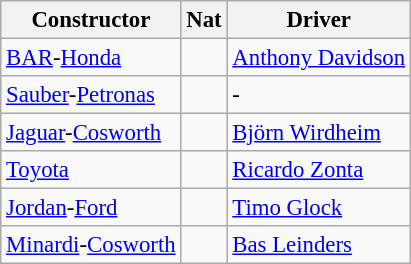<table class="wikitable" style="font-size: 95%">
<tr>
<th>Constructor</th>
<th>Nat</th>
<th>Driver</th>
</tr>
<tr>
<td><a href='#'>BAR</a>-<a href='#'>Honda</a></td>
<td></td>
<td><a href='#'>Anthony Davidson</a></td>
</tr>
<tr>
<td><a href='#'>Sauber</a>-<a href='#'>Petronas</a></td>
<td></td>
<td>-</td>
</tr>
<tr>
<td><a href='#'>Jaguar</a>-<a href='#'>Cosworth</a></td>
<td></td>
<td><a href='#'>Björn Wirdheim</a></td>
</tr>
<tr>
<td><a href='#'>Toyota</a></td>
<td></td>
<td><a href='#'>Ricardo Zonta</a></td>
</tr>
<tr>
<td><a href='#'>Jordan</a>-<a href='#'>Ford</a></td>
<td></td>
<td><a href='#'>Timo Glock</a></td>
</tr>
<tr>
<td><a href='#'>Minardi</a>-<a href='#'>Cosworth</a></td>
<td></td>
<td><a href='#'>Bas Leinders</a></td>
</tr>
</table>
